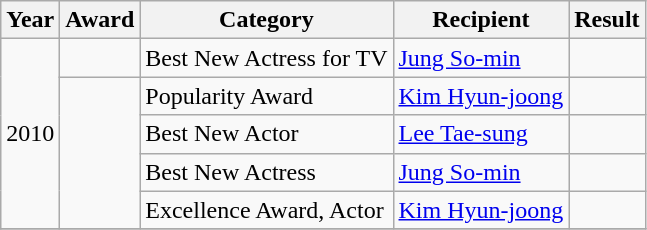<table class=wikitable>
<tr>
<th>Year</th>
<th>Award</th>
<th>Category</th>
<th>Recipient</th>
<th>Result</th>
</tr>
<tr>
<td rowspan=5>2010</td>
<td></td>
<td>Best New Actress for TV</td>
<td><a href='#'>Jung So-min</a></td>
<td></td>
</tr>
<tr>
<td rowspan=4></td>
<td>Popularity Award</td>
<td><a href='#'>Kim Hyun-joong</a></td>
<td></td>
</tr>
<tr>
<td>Best New Actor</td>
<td><a href='#'>Lee Tae-sung</a></td>
<td></td>
</tr>
<tr>
<td>Best New Actress</td>
<td><a href='#'>Jung So-min</a></td>
<td></td>
</tr>
<tr>
<td>Excellence Award, Actor</td>
<td><a href='#'>Kim Hyun-joong</a></td>
<td></td>
</tr>
<tr>
</tr>
</table>
